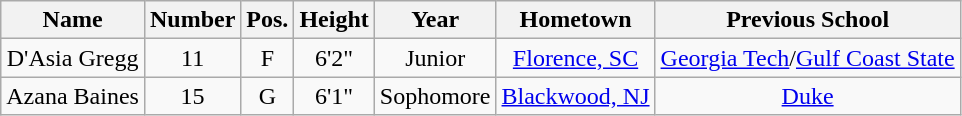<table class="wikitable sortable" border="1" style="text-align: center;">
<tr>
<th>Name</th>
<th>Number</th>
<th>Pos.</th>
<th>Height</th>
<th>Year</th>
<th>Hometown</th>
<th class="unsortable">Previous School</th>
</tr>
<tr>
<td>D'Asia Gregg</td>
<td>11</td>
<td>F</td>
<td>6'2"</td>
<td>Junior</td>
<td><a href='#'>Florence, SC</a></td>
<td><a href='#'>Georgia Tech</a>/<a href='#'>Gulf Coast State</a></td>
</tr>
<tr>
<td>Azana Baines</td>
<td>15</td>
<td>G</td>
<td>6'1"</td>
<td>Sophomore</td>
<td><a href='#'>Blackwood, NJ</a></td>
<td><a href='#'>Duke</a></td>
</tr>
</table>
